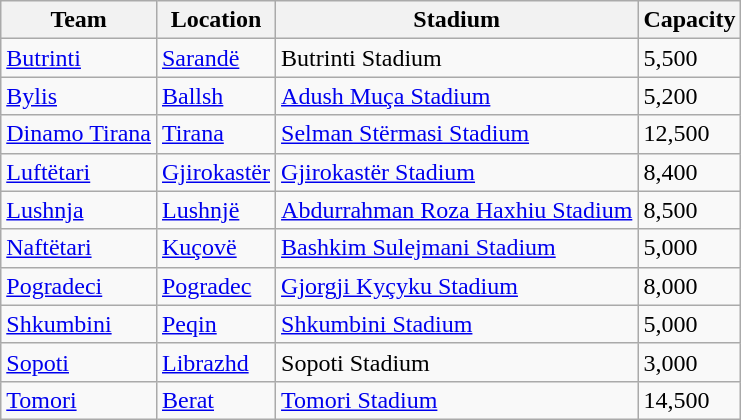<table class="wikitable sortable">
<tr>
<th>Team</th>
<th>Location</th>
<th>Stadium</th>
<th>Capacity</th>
</tr>
<tr>
<td><a href='#'>Butrinti</a></td>
<td><a href='#'>Sarandë</a></td>
<td>Butrinti Stadium</td>
<td>5,500</td>
</tr>
<tr>
<td><a href='#'>Bylis</a></td>
<td><a href='#'>Ballsh</a></td>
<td><a href='#'>Adush Muça Stadium</a></td>
<td>5,200</td>
</tr>
<tr>
<td><a href='#'>Dinamo Tirana</a></td>
<td><a href='#'>Tirana</a></td>
<td><a href='#'>Selman Stërmasi Stadium</a></td>
<td>12,500</td>
</tr>
<tr>
<td><a href='#'>Luftëtari</a></td>
<td><a href='#'>Gjirokastër</a></td>
<td><a href='#'>Gjirokastër Stadium</a></td>
<td>8,400</td>
</tr>
<tr>
<td><a href='#'>Lushnja</a></td>
<td><a href='#'>Lushnjë</a></td>
<td><a href='#'>Abdurrahman Roza Haxhiu Stadium</a></td>
<td>8,500</td>
</tr>
<tr>
<td><a href='#'>Naftëtari</a></td>
<td><a href='#'>Kuçovë</a></td>
<td><a href='#'>Bashkim Sulejmani Stadium</a></td>
<td>5,000</td>
</tr>
<tr>
<td><a href='#'>Pogradeci</a></td>
<td><a href='#'>Pogradec</a></td>
<td><a href='#'>Gjorgji Kyçyku Stadium</a></td>
<td>8,000</td>
</tr>
<tr>
<td><a href='#'>Shkumbini</a></td>
<td><a href='#'>Peqin</a></td>
<td><a href='#'>Shkumbini Stadium</a></td>
<td>5,000</td>
</tr>
<tr>
<td><a href='#'>Sopoti</a></td>
<td><a href='#'>Librazhd</a></td>
<td>Sopoti Stadium</td>
<td>3,000</td>
</tr>
<tr>
<td><a href='#'>Tomori</a></td>
<td><a href='#'>Berat</a></td>
<td><a href='#'>Tomori Stadium</a></td>
<td>14,500</td>
</tr>
</table>
